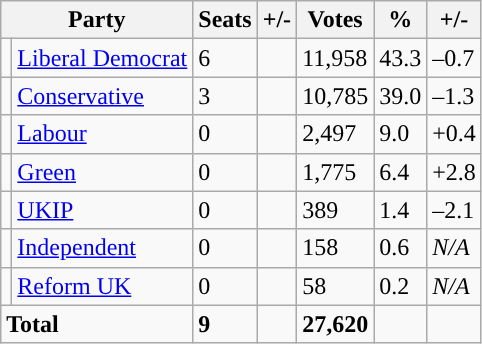<table class="wikitable sortable">
<tr>
<th colspan="2">Party</th>
<th>Seats</th>
<th>+/-</th>
<th>Votes</th>
<th>%</th>
<th>+/-</th>
</tr>
<tr>
<td style="background-color: "></td>
<td><a href='#'>Liberal Democrat</a></td>
<td>6</td>
<td></td>
<td>11,958</td>
<td>43.3</td>
<td>–0.7</td>
</tr>
<tr>
<td style="background-color: "></td>
<td><a href='#'>Conservative</a></td>
<td>3</td>
<td></td>
<td>10,785</td>
<td>39.0</td>
<td>–1.3</td>
</tr>
<tr>
<td style="background-color: "></td>
<td><a href='#'>Labour</a></td>
<td>0</td>
<td></td>
<td>2,497</td>
<td>9.0</td>
<td>+0.4</td>
</tr>
<tr>
<td style="background-color: "></td>
<td><a href='#'>Green</a></td>
<td>0</td>
<td></td>
<td>1,775</td>
<td>6.4</td>
<td>+2.8</td>
</tr>
<tr>
<td style="background-color: "></td>
<td><a href='#'>UKIP</a></td>
<td>0</td>
<td></td>
<td>389</td>
<td>1.4</td>
<td>–2.1</td>
</tr>
<tr>
<td style="background-color: "></td>
<td><a href='#'>Independent</a></td>
<td>0</td>
<td></td>
<td>158</td>
<td>0.6</td>
<td><em>N/A</em></td>
</tr>
<tr>
<td style="background-color: "></td>
<td><a href='#'>Reform UK</a></td>
<td>0</td>
<td></td>
<td>58</td>
<td>0.2</td>
<td><em>N/A</em></td>
</tr>
<tr>
<td colspan="2"><strong>Total</strong></td>
<td><strong>9</strong></td>
<td></td>
<td><strong>27,620</strong></td>
<td></td>
<td></td>
</tr>
</table>
